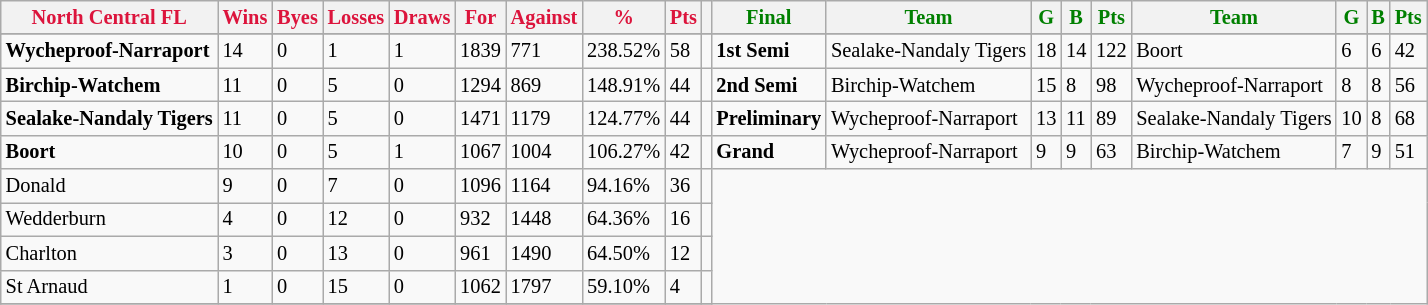<table style="font-size: 85%; text-align: left;" class="wikitable">
<tr>
<th style="color:crimson">North Central  FL</th>
<th style="color:crimson">Wins</th>
<th style="color:crimson">Byes</th>
<th style="color:crimson">Losses</th>
<th style="color:crimson">Draws</th>
<th style="color:crimson">For</th>
<th style="color:crimson">Against</th>
<th style="color:crimson">%</th>
<th style="color:crimson">Pts</th>
<th></th>
<th style="color:green">Final</th>
<th style="color:green">Team</th>
<th style="color:green">G</th>
<th style="color:green">B</th>
<th style="color:green">Pts</th>
<th style="color:green">Team</th>
<th style="color:green">G</th>
<th style="color:green">B</th>
<th style="color:green">Pts</th>
</tr>
<tr>
</tr>
<tr>
</tr>
<tr>
<td><strong>	Wycheproof-Narraport	</strong></td>
<td>14</td>
<td>0</td>
<td>1</td>
<td>1</td>
<td>1839</td>
<td>771</td>
<td>238.52%</td>
<td>58</td>
<td></td>
<td><strong>1st Semi</strong></td>
<td>Sealake-Nandaly Tigers</td>
<td>18</td>
<td>14</td>
<td>122</td>
<td>Boort</td>
<td>6</td>
<td>6</td>
<td>42</td>
</tr>
<tr>
<td><strong>	Birchip-Watchem	</strong></td>
<td>11</td>
<td>0</td>
<td>5</td>
<td>0</td>
<td>1294</td>
<td>869</td>
<td>148.91%</td>
<td>44</td>
<td></td>
<td><strong>2nd Semi</strong></td>
<td>Birchip-Watchem</td>
<td>15</td>
<td>8</td>
<td>98</td>
<td>Wycheproof-Narraport</td>
<td>8</td>
<td>8</td>
<td>56</td>
</tr>
<tr>
<td><strong>	Sealake-Nandaly Tigers	</strong></td>
<td>11</td>
<td>0</td>
<td>5</td>
<td>0</td>
<td>1471</td>
<td>1179</td>
<td>124.77%</td>
<td>44</td>
<td></td>
<td><strong>Preliminary</strong></td>
<td>Wycheproof-Narraport</td>
<td>13</td>
<td>11</td>
<td>89</td>
<td>Sealake-Nandaly Tigers</td>
<td>10</td>
<td>8</td>
<td>68</td>
</tr>
<tr>
<td><strong>	Boort	</strong></td>
<td>10</td>
<td>0</td>
<td>5</td>
<td>1</td>
<td>1067</td>
<td>1004</td>
<td>106.27%</td>
<td>42</td>
<td></td>
<td><strong>Grand</strong></td>
<td>Wycheproof-Narraport</td>
<td>9</td>
<td>9</td>
<td>63</td>
<td>Birchip-Watchem</td>
<td>7</td>
<td>9</td>
<td>51</td>
</tr>
<tr>
<td>Donald</td>
<td>9</td>
<td>0</td>
<td>7</td>
<td>0</td>
<td>1096</td>
<td>1164</td>
<td>94.16%</td>
<td>36</td>
<td></td>
</tr>
<tr>
<td>Wedderburn</td>
<td>4</td>
<td>0</td>
<td>12</td>
<td>0</td>
<td>932</td>
<td>1448</td>
<td>64.36%</td>
<td>16</td>
<td></td>
</tr>
<tr>
<td>Charlton</td>
<td>3</td>
<td>0</td>
<td>13</td>
<td>0</td>
<td>961</td>
<td>1490</td>
<td>64.50%</td>
<td>12</td>
<td></td>
</tr>
<tr>
<td>St Arnaud</td>
<td>1</td>
<td>0</td>
<td>15</td>
<td>0</td>
<td>1062</td>
<td>1797</td>
<td>59.10%</td>
<td>4</td>
<td></td>
</tr>
<tr>
</tr>
</table>
